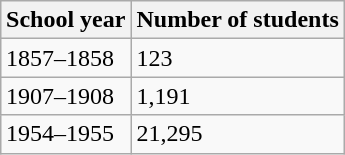<table class="wikitable" style="float: right; margin-right: 0; margin-left: 1em;">
<tr>
<th scope="col">School year</th>
<th scope="col">Number of students</th>
</tr>
<tr>
<td>1857–1858</td>
<td>123</td>
</tr>
<tr>
<td>1907–1908</td>
<td>1,191</td>
</tr>
<tr>
<td>1954–1955</td>
<td>21,295</td>
</tr>
</table>
